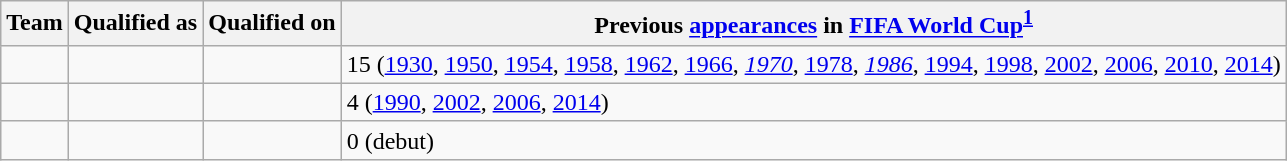<table class="wikitable sortable">
<tr>
<th>Team</th>
<th>Qualified as</th>
<th>Qualified on</th>
<th data-sort-type="number">Previous <a href='#'>appearances</a> in <a href='#'>FIFA World Cup</a><sup><a href='#'>1</a></sup></th>
</tr>
<tr>
<td></td>
<td></td>
<td></td>
<td>15 (<a href='#'>1930</a>, <a href='#'>1950</a>, <a href='#'>1954</a>, <a href='#'>1958</a>, <a href='#'>1962</a>, <a href='#'>1966</a>, <em><a href='#'>1970</a></em>, <a href='#'>1978</a>, <em><a href='#'>1986</a></em>, <a href='#'>1994</a>, <a href='#'>1998</a>, <a href='#'>2002</a>, <a href='#'>2006</a>, <a href='#'>2010</a>, <a href='#'>2014</a>)</td>
</tr>
<tr>
<td></td>
<td></td>
<td></td>
<td>4 (<a href='#'>1990</a>, <a href='#'>2002</a>, <a href='#'>2006</a>, <a href='#'>2014</a>)</td>
</tr>
<tr>
<td></td>
<td></td>
<td></td>
<td>0 (debut)</td>
</tr>
</table>
